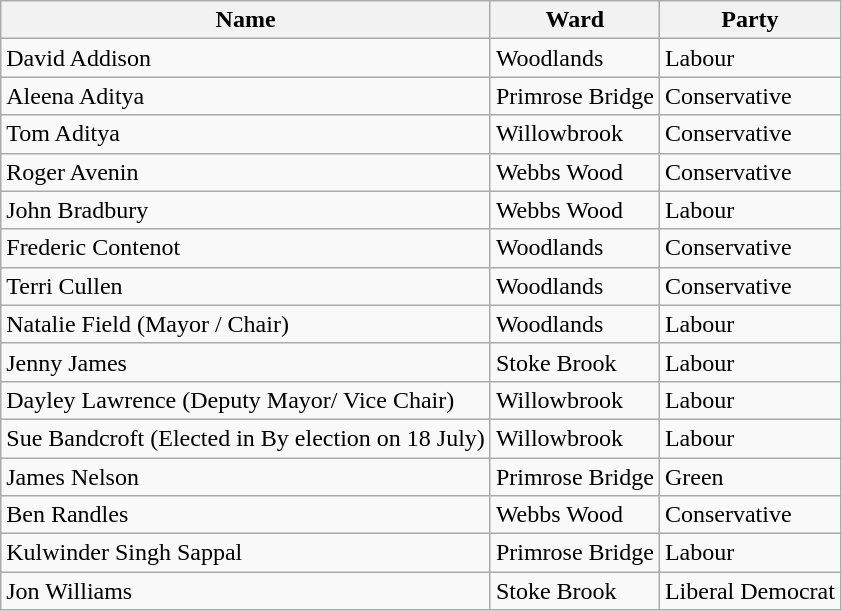<table class="wikitable sortable mw-collapsible">
<tr>
<th>Name</th>
<th>Ward</th>
<th>Party</th>
</tr>
<tr>
<td>David Addison</td>
<td>Woodlands</td>
<td>Labour</td>
</tr>
<tr>
<td>Aleena Aditya</td>
<td>Primrose Bridge</td>
<td>Conservative</td>
</tr>
<tr>
<td>Tom Aditya</td>
<td>Willowbrook</td>
<td>Conservative</td>
</tr>
<tr>
<td>Roger Avenin</td>
<td>Webbs Wood</td>
<td>Conservative</td>
</tr>
<tr>
<td>John Bradbury</td>
<td>Webbs Wood</td>
<td>Labour</td>
</tr>
<tr>
<td>Frederic Contenot</td>
<td>Woodlands</td>
<td>Conservative</td>
</tr>
<tr>
<td>Terri Cullen</td>
<td>Woodlands</td>
<td>Conservative</td>
</tr>
<tr>
<td>Natalie Field (Mayor / Chair)</td>
<td>Woodlands</td>
<td>Labour</td>
</tr>
<tr>
<td>Jenny James</td>
<td>Stoke Brook</td>
<td>Labour</td>
</tr>
<tr>
<td>Dayley Lawrence  (Deputy Mayor/ Vice Chair)</td>
<td>Willowbrook</td>
<td>Labour</td>
</tr>
<tr>
<td>Sue Bandcroft (Elected in By election on 18 July)</td>
<td>Willowbrook</td>
<td>Labour</td>
</tr>
<tr>
<td>James Nelson</td>
<td>Primrose Bridge</td>
<td>Green</td>
</tr>
<tr>
<td>Ben Randles</td>
<td>Webbs Wood</td>
<td>Conservative</td>
</tr>
<tr>
<td>Kulwinder Singh Sappal</td>
<td>Primrose Bridge</td>
<td>Labour</td>
</tr>
<tr>
<td>Jon Williams</td>
<td>Stoke Brook</td>
<td>Liberal Democrat</td>
</tr>
</table>
